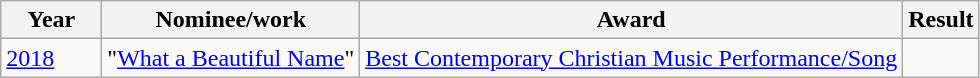<table class="wikitable">
<tr>
<th style="width:60px;">Year</th>
<th>Nominee/work</th>
<th>Award</th>
<th>Result</th>
</tr>
<tr>
<td><a href='#'>2018</a></td>
<td>"<a href='#'>What a Beautiful Name</a>"</td>
<td><a href='#'>Best Contemporary Christian Music Performance/Song</a></td>
<td></td>
</tr>
</table>
